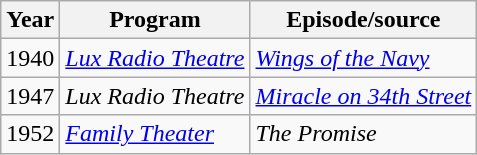<table class="wikitable">
<tr>
<th>Year</th>
<th>Program</th>
<th>Episode/source</th>
</tr>
<tr>
<td>1940</td>
<td><em><a href='#'>Lux Radio Theatre</a></em></td>
<td><em><a href='#'>Wings of the Navy</a></em></td>
</tr>
<tr>
<td>1947</td>
<td><em>Lux Radio Theatre</em></td>
<td><em><a href='#'>Miracle on 34th Street</a></em></td>
</tr>
<tr>
<td>1952</td>
<td><em><a href='#'>Family Theater</a></em></td>
<td><em>The Promise</em></td>
</tr>
</table>
